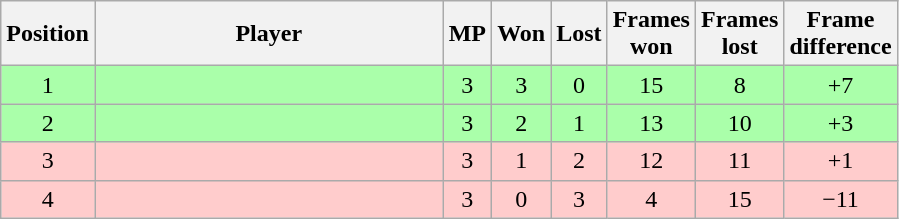<table class="wikitable" style="text-align: center;">
<tr>
<th width=25>Position</th>
<th width=225>Player</th>
<th width=25>MP</th>
<th width=25>Won</th>
<th width=25>Lost</th>
<th width=25>Frames won</th>
<th width=25>Frames lost</th>
<th width=25>Frame difference</th>
</tr>
<tr style="background:#afa;">
<td>1</td>
<td style="text-align:left;"></td>
<td>3</td>
<td>3</td>
<td>0</td>
<td>15</td>
<td>8</td>
<td>+7</td>
</tr>
<tr style="background:#afa;">
<td>2</td>
<td style="text-align:left;"></td>
<td>3</td>
<td>2</td>
<td>1</td>
<td>13</td>
<td>10</td>
<td>+3</td>
</tr>
<tr style="background:#fcc;">
<td>3</td>
<td style="text-align:left;"></td>
<td>3</td>
<td>1</td>
<td>2</td>
<td>12</td>
<td>11</td>
<td>+1</td>
</tr>
<tr style="background:#fcc;">
<td>4</td>
<td style="text-align:left;"></td>
<td>3</td>
<td>0</td>
<td>3</td>
<td>4</td>
<td>15</td>
<td>−11</td>
</tr>
</table>
